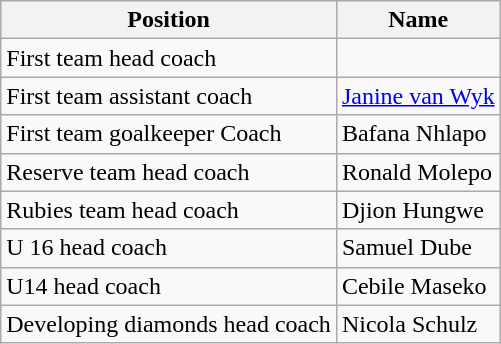<table class="wikitable sortable">
<tr>
<th>Position</th>
<th>Name</th>
</tr>
<tr>
<td>First team head coach</td>
<td></td>
</tr>
<tr>
<td>First team assistant coach</td>
<td><a href='#'>Janine van Wyk</a></td>
</tr>
<tr>
<td>First team goalkeeper Coach</td>
<td>Bafana Nhlapo</td>
</tr>
<tr>
<td>Reserve team head coach</td>
<td>Ronald Molepo</td>
</tr>
<tr>
<td>Rubies team head coach</td>
<td>Djion Hungwe</td>
</tr>
<tr>
<td>U 16 head coach</td>
<td>Samuel Dube</td>
</tr>
<tr>
<td>U14 head coach</td>
<td>Cebile Maseko</td>
</tr>
<tr>
<td>Developing diamonds head coach</td>
<td>Nicola Schulz</td>
</tr>
</table>
